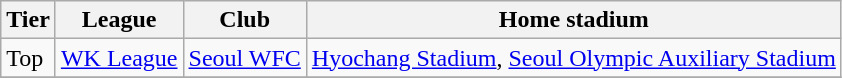<table class="wikitable">
<tr>
<th>Tier</th>
<th>League</th>
<th>Club</th>
<th>Home stadium</th>
</tr>
<tr>
<td>Top</td>
<td><a href='#'>WK League</a></td>
<td><a href='#'>Seoul WFC</a></td>
<td><a href='#'>Hyochang Stadium</a>, <a href='#'>Seoul Olympic Auxiliary Stadium</a></td>
</tr>
<tr>
</tr>
</table>
